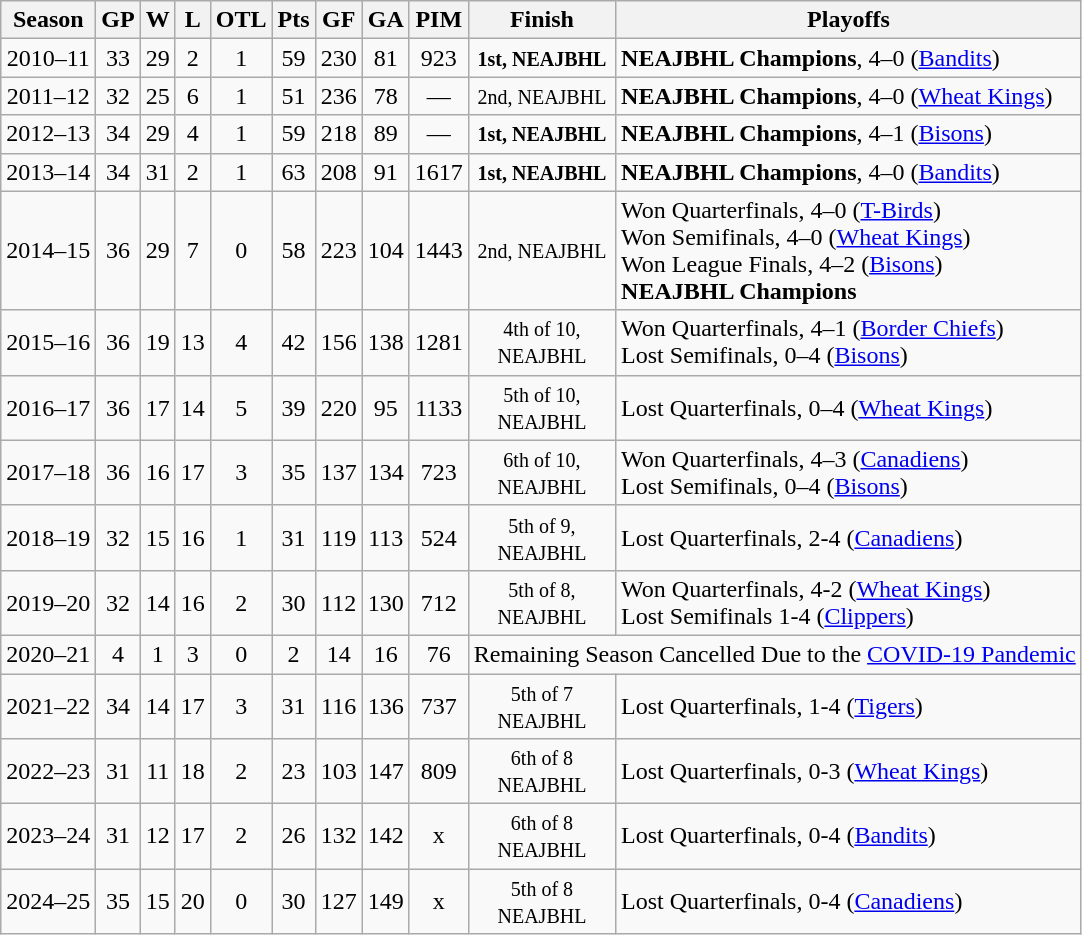<table class="wikitable" style="text-align:center">
<tr>
<th>Season</th>
<th>GP</th>
<th>W</th>
<th>L</th>
<th>OTL</th>
<th>Pts</th>
<th>GF</th>
<th>GA</th>
<th>PIM</th>
<th>Finish</th>
<th>Playoffs</th>
</tr>
<tr>
<td>2010–11</td>
<td>33</td>
<td>29</td>
<td>2</td>
<td>1</td>
<td>59</td>
<td>230</td>
<td>81</td>
<td>923</td>
<td><small><strong>1st, NEAJBHL</strong></small></td>
<td align=left><strong>NEAJBHL Champions</strong>, 4–0 (<a href='#'>Bandits</a>)</td>
</tr>
<tr>
<td>2011–12</td>
<td>32</td>
<td>25</td>
<td>6</td>
<td>1</td>
<td>51</td>
<td>236</td>
<td>78</td>
<td>—</td>
<td><small>2nd, NEAJBHL</small></td>
<td align=left><strong>NEAJBHL Champions</strong>, 4–0 (<a href='#'>Wheat Kings</a>)</td>
</tr>
<tr>
<td>2012–13</td>
<td>34</td>
<td>29</td>
<td>4</td>
<td>1</td>
<td>59</td>
<td>218</td>
<td>89</td>
<td>—</td>
<td><small><strong>1st, NEAJBHL</strong></small></td>
<td align=left><strong>NEAJBHL Champions</strong>,  4–1 (<a href='#'>Bisons</a>)</td>
</tr>
<tr>
<td>2013–14</td>
<td>34</td>
<td>31</td>
<td>2</td>
<td>1</td>
<td>63</td>
<td>208</td>
<td>91</td>
<td>1617</td>
<td><small><strong>1st, NEAJBHL</strong></small></td>
<td align=left><strong>NEAJBHL Champions</strong>, 4–0 (<a href='#'>Bandits</a>)</td>
</tr>
<tr>
<td>2014–15</td>
<td>36</td>
<td>29</td>
<td>7</td>
<td>0</td>
<td>58</td>
<td>223</td>
<td>104</td>
<td>1443</td>
<td><small>2nd, NEAJBHL</small></td>
<td align=left>Won Quarterfinals, 4–0 (<a href='#'>T-Birds</a>)<br>Won Semifinals, 4–0 (<a href='#'>Wheat Kings</a>)<br>Won League Finals, 4–2 (<a href='#'>Bisons</a>)<br><strong>NEAJBHL Champions</strong></td>
</tr>
<tr>
<td>2015–16</td>
<td>36</td>
<td>19</td>
<td>13</td>
<td>4</td>
<td>42</td>
<td>156</td>
<td>138</td>
<td>1281</td>
<td><small>4th of 10,<br>NEAJBHL</small></td>
<td align=left>Won Quarterfinals, 4–1 (<a href='#'>Border Chiefs</a>)<br>Lost Semifinals, 0–4 (<a href='#'>Bisons</a>)</td>
</tr>
<tr>
<td>2016–17</td>
<td>36</td>
<td>17</td>
<td>14</td>
<td>5</td>
<td>39</td>
<td>220</td>
<td>95</td>
<td>1133</td>
<td><small>5th of 10,<br>NEAJBHL</small></td>
<td align=left>Lost Quarterfinals, 0–4 (<a href='#'>Wheat Kings</a>)</td>
</tr>
<tr>
<td>2017–18</td>
<td>36</td>
<td>16</td>
<td>17</td>
<td>3</td>
<td>35</td>
<td>137</td>
<td>134</td>
<td>723</td>
<td><small>6th of 10,<br>NEAJBHL</small></td>
<td align=left>Won Quarterfinals, 4–3 (<a href='#'>Canadiens</a>)<br>Lost Semifinals, 0–4 (<a href='#'>Bisons</a>)</td>
</tr>
<tr>
<td>2018–19</td>
<td>32</td>
<td>15</td>
<td>16</td>
<td>1</td>
<td>31</td>
<td>119</td>
<td>113</td>
<td>524</td>
<td><small>5th of 9,<br>NEAJBHL</small></td>
<td align=left>Lost Quarterfinals, 2-4 (<a href='#'>Canadiens</a>)</td>
</tr>
<tr>
<td>2019–20</td>
<td>32</td>
<td>14</td>
<td>16</td>
<td>2</td>
<td>30</td>
<td>112</td>
<td>130</td>
<td>712</td>
<td><small>5th of 8,<br>NEAJBHL</small></td>
<td align=left>Won Quarterfinals, 4-2 (<a href='#'>Wheat Kings</a>)<br>Lost Semifinals 1-4 (<a href='#'>Clippers</a>)</td>
</tr>
<tr>
<td>2020–21</td>
<td>4</td>
<td>1</td>
<td>3</td>
<td>0</td>
<td>2</td>
<td>14</td>
<td>16</td>
<td>76</td>
<td colspan=2>Remaining Season Cancelled Due to the <a href='#'>COVID-19 Pandemic</a></td>
</tr>
<tr>
<td>2021–22</td>
<td>34</td>
<td>14</td>
<td>17</td>
<td>3</td>
<td>31</td>
<td>116</td>
<td>136</td>
<td>737</td>
<td><small>5th of 7<br>NEAJBHL</small></td>
<td align=left>Lost Quarterfinals, 1-4 (<a href='#'>Tigers</a>)</td>
</tr>
<tr>
<td>2022–23</td>
<td>31</td>
<td>11</td>
<td>18</td>
<td>2</td>
<td>23</td>
<td>103</td>
<td>147</td>
<td>809</td>
<td><small>6th of 8<br>NEAJBHL</small></td>
<td align=left>Lost Quarterfinals, 0-3 (<a href='#'>Wheat Kings</a>)</td>
</tr>
<tr>
<td>2023–24</td>
<td>31</td>
<td>12</td>
<td>17</td>
<td>2</td>
<td>26</td>
<td>132</td>
<td>142</td>
<td>x</td>
<td><small>6th of 8<br>NEAJBHL</small></td>
<td align=left>Lost Quarterfinals, 0-4 (<a href='#'>Bandits</a>)</td>
</tr>
<tr>
<td>2024–25</td>
<td>35</td>
<td>15</td>
<td>20</td>
<td>0</td>
<td>30</td>
<td>127</td>
<td>149</td>
<td>x</td>
<td><small>5th of 8<br>NEAJBHL</small></td>
<td align=left>Lost Quarterfinals, 0-4 (<a href='#'>Canadiens</a>)</td>
</tr>
</table>
